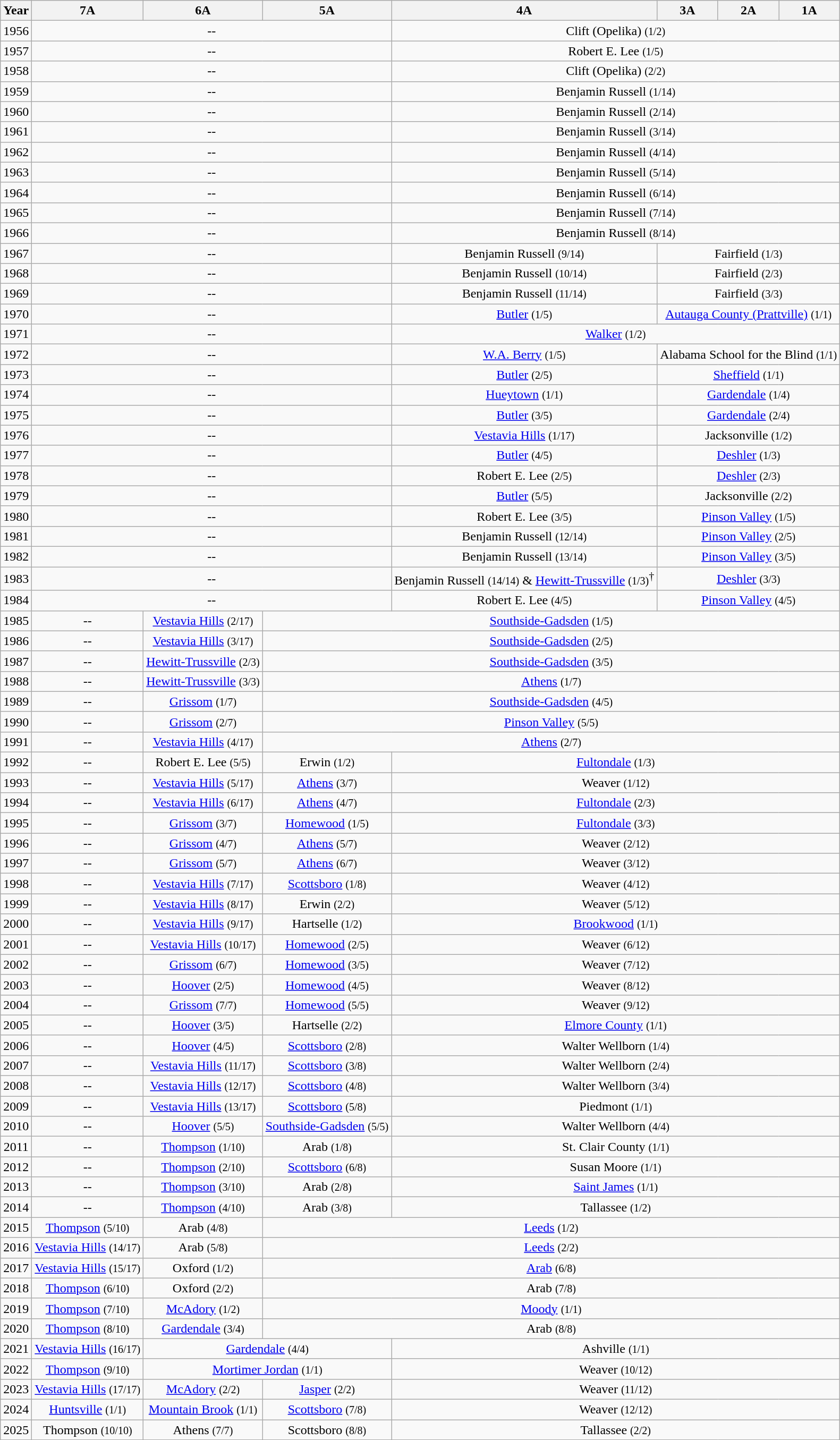<table class="wikitable" style="text-align:center">
<tr>
<th>Year</th>
<th>7A</th>
<th>6A</th>
<th>5A</th>
<th>4A</th>
<th>3A</th>
<th>2A</th>
<th>1A</th>
</tr>
<tr>
<td>1956</td>
<td colspan="3">--</td>
<td colspan="4">Clift (Opelika) <small>(1/2)</small></td>
</tr>
<tr>
<td>1957</td>
<td colspan="3">--</td>
<td colspan="4">Robert E. Lee <small>(1/5)</small></td>
</tr>
<tr>
<td>1958</td>
<td colspan="3">--</td>
<td colspan="4">Clift (Opelika) <small>(2/2)</small></td>
</tr>
<tr>
<td>1959</td>
<td colspan="3">--</td>
<td colspan="4">Benjamin Russell <small>(1/14)</small></td>
</tr>
<tr>
<td>1960</td>
<td colspan="3">--</td>
<td colspan="4">Benjamin Russell <small>(2/14)</small></td>
</tr>
<tr>
<td>1961</td>
<td colspan="3">--</td>
<td colspan="4">Benjamin Russell <small>(3/14)</small></td>
</tr>
<tr>
<td>1962</td>
<td colspan="3">--</td>
<td colspan="4">Benjamin Russell <small>(4/14)</small></td>
</tr>
<tr>
<td>1963</td>
<td colspan="3">--</td>
<td colspan="4">Benjamin Russell <small>(5/14)</small></td>
</tr>
<tr>
<td>1964</td>
<td colspan="3">--</td>
<td colspan="4">Benjamin Russell <small>(6/14)</small></td>
</tr>
<tr>
<td>1965</td>
<td colspan="3">--</td>
<td colspan="4">Benjamin Russell <small>(7/14)</small></td>
</tr>
<tr>
<td>1966</td>
<td colspan="3">--</td>
<td colspan="4">Benjamin Russell <small>(8/14)</small></td>
</tr>
<tr>
<td>1967</td>
<td colspan="3">--</td>
<td>Benjamin Russell <small>(9/14)</small></td>
<td colspan="3">Fairfield <small>(1/3)</small></td>
</tr>
<tr>
<td>1968</td>
<td colspan="3">--</td>
<td>Benjamin Russell <small>(10/14)</small></td>
<td colspan="3">Fairfield <small>(2/3)</small></td>
</tr>
<tr>
<td>1969</td>
<td colspan="3">--</td>
<td>Benjamin Russell <small>(11/14)</small></td>
<td colspan="3">Fairfield <small>(3/3)</small></td>
</tr>
<tr>
<td>1970</td>
<td colspan="3">--</td>
<td><a href='#'>Butler</a> <small>(1/5)</small></td>
<td colspan="3"><a href='#'>Autauga County (Prattville)</a> <small>(1/1)</small></td>
</tr>
<tr>
<td>1971</td>
<td colspan="3">--</td>
<td colspan="4"><a href='#'>Walker</a> <small>(1/2)</small></td>
</tr>
<tr>
<td>1972</td>
<td colspan="3">--</td>
<td><a href='#'>W.A. Berry</a> <small>(1/5)</small></td>
<td colspan="3">Alabama School for the Blind <small>(1/1)</small></td>
</tr>
<tr>
<td>1973</td>
<td colspan="3">--</td>
<td><a href='#'>Butler</a> <small>(2/5)</small></td>
<td colspan="3"><a href='#'>Sheffield</a> <small>(1/1)</small></td>
</tr>
<tr>
<td>1974</td>
<td colspan="3">--</td>
<td><a href='#'>Hueytown</a> <small>(1/1)</small></td>
<td colspan="3"><a href='#'>Gardendale</a> <small>(1/4)</small></td>
</tr>
<tr>
<td>1975</td>
<td colspan="3">--</td>
<td><a href='#'>Butler</a> <small>(3/5)</small></td>
<td colspan="3"><a href='#'>Gardendale</a> <small>(2/4)</small></td>
</tr>
<tr>
<td>1976</td>
<td colspan="3">--</td>
<td><a href='#'>Vestavia Hills</a> <small>(1/17)</small></td>
<td colspan="3">Jacksonville <small>(1/2)</small></td>
</tr>
<tr>
<td>1977</td>
<td colspan="3">--</td>
<td><a href='#'>Butler</a> <small>(4/5)</small></td>
<td colspan="3"><a href='#'>Deshler</a> <small>(1/3)</small></td>
</tr>
<tr>
<td>1978</td>
<td colspan="3">--</td>
<td>Robert E. Lee <small>(2/5)</small></td>
<td colspan="3"><a href='#'>Deshler</a> <small>(2/3)</small></td>
</tr>
<tr>
<td>1979</td>
<td colspan="3">--</td>
<td><a href='#'>Butler</a> <small>(5/5)</small></td>
<td colspan="3">Jacksonville <small>(2/2)</small></td>
</tr>
<tr>
<td>1980</td>
<td colspan="3">--</td>
<td>Robert E. Lee <small>(3/5)</small></td>
<td colspan="3"><a href='#'>Pinson Valley</a> <small>(1/5)</small></td>
</tr>
<tr>
<td>1981</td>
<td colspan="3">--</td>
<td>Benjamin Russell <small>(12/14)</small></td>
<td colspan="3"><a href='#'>Pinson Valley</a> <small>(2/5)</small></td>
</tr>
<tr>
<td>1982</td>
<td colspan="3">--</td>
<td>Benjamin Russell <small>(13/14)</small></td>
<td colspan="3"><a href='#'>Pinson Valley</a> <small>(3/5)</small></td>
</tr>
<tr>
<td>1983</td>
<td colspan="3">--</td>
<td>Benjamin Russell <small>(14/14)</small> & <a href='#'>Hewitt-Trussville</a> <small>(1/3)</small><sup>†</sup></td>
<td colspan="3"><a href='#'>Deshler</a> <small>(3/3)</small></td>
</tr>
<tr>
<td>1984</td>
<td colspan="3">--</td>
<td>Robert E. Lee <small>(4/5)</small></td>
<td colspan="3"><a href='#'>Pinson Valley</a> <small>(4/5)</small></td>
</tr>
<tr>
<td>1985</td>
<td>--</td>
<td><a href='#'>Vestavia Hills</a> <small>(2/17)</small></td>
<td colspan="5"><a href='#'>Southside-Gadsden</a> <small>(1/5)</small></td>
</tr>
<tr>
<td>1986</td>
<td>--</td>
<td><a href='#'>Vestavia Hills</a> <small>(3/17)</small></td>
<td colspan="5"><a href='#'>Southside-Gadsden</a> <small>(2/5)</small></td>
</tr>
<tr>
<td>1987</td>
<td>--</td>
<td><a href='#'>Hewitt-Trussville</a> <small>(2/3)</small></td>
<td colspan="5"><a href='#'>Southside-Gadsden</a> <small>(3/5)</small></td>
</tr>
<tr>
<td>1988</td>
<td>--</td>
<td><a href='#'>Hewitt-Trussville</a> <small>(3/3)</small></td>
<td colspan="5"><a href='#'>Athens</a> <small>(1/7)</small></td>
</tr>
<tr>
<td>1989</td>
<td>--</td>
<td><a href='#'>Grissom</a> <small>(1/7)</small></td>
<td colspan="5"><a href='#'>Southside-Gadsden</a> <small>(4/5)</small></td>
</tr>
<tr>
<td>1990</td>
<td>--</td>
<td><a href='#'>Grissom</a> <small>(2/7)</small></td>
<td colspan="5"><a href='#'>Pinson Valley</a> <small>(5/5)</small></td>
</tr>
<tr>
<td>1991</td>
<td>--</td>
<td><a href='#'>Vestavia Hills</a> <small>(4/17)</small></td>
<td colspan="5"><a href='#'>Athens</a> <small>(2/7)</small></td>
</tr>
<tr>
<td>1992</td>
<td>--</td>
<td>Robert E. Lee <small>(5/5)</small></td>
<td>Erwin <small>(1/2)</small></td>
<td colspan="4"><a href='#'>Fultondale</a> <small>(1/3)</small></td>
</tr>
<tr>
<td>1993</td>
<td>--</td>
<td><a href='#'>Vestavia Hills</a> <small>(5/17)</small></td>
<td><a href='#'>Athens</a> <small>(3/7)</small></td>
<td colspan="4">Weaver <small>(1/12)</small></td>
</tr>
<tr>
<td>1994</td>
<td>--</td>
<td><a href='#'>Vestavia Hills</a> <small>(6/17)</small></td>
<td><a href='#'>Athens</a> <small>(4/7)</small></td>
<td colspan="4"><a href='#'>Fultondale</a> <small>(2/3)</small></td>
</tr>
<tr>
<td>1995</td>
<td>--</td>
<td><a href='#'>Grissom</a> <small>(3/7)</small></td>
<td><a href='#'>Homewood</a> <small>(1/5)</small></td>
<td colspan="4"><a href='#'>Fultondale</a> <small>(3/3)</small></td>
</tr>
<tr>
<td>1996</td>
<td>--</td>
<td><a href='#'>Grissom</a> <small>(4/7)</small></td>
<td><a href='#'>Athens</a> <small>(5/7)</small></td>
<td colspan="4">Weaver <small>(2/12)</small></td>
</tr>
<tr>
<td>1997</td>
<td>--</td>
<td><a href='#'>Grissom</a> <small>(5/7)</small></td>
<td><a href='#'>Athens</a> <small>(6/7)</small></td>
<td colspan="4">Weaver <small>(3/12)</small></td>
</tr>
<tr>
<td>1998</td>
<td>--</td>
<td><a href='#'>Vestavia Hills</a> <small>(7/17)</small></td>
<td><a href='#'>Scottsboro</a> <small>(1/8)</small></td>
<td colspan="4">Weaver <small>(4/12)</small></td>
</tr>
<tr>
<td>1999</td>
<td>--</td>
<td><a href='#'>Vestavia Hills</a> <small>(8/17)</small></td>
<td>Erwin <small>(2/2)</small></td>
<td colspan="4">Weaver <small>(5/12)</small></td>
</tr>
<tr>
<td>2000</td>
<td>--</td>
<td><a href='#'>Vestavia Hills</a> <small>(9/17)</small></td>
<td>Hartselle <small>(1/2)</small></td>
<td colspan="4"><a href='#'>Brookwood</a> <small>(1/1)</small></td>
</tr>
<tr>
<td>2001</td>
<td>--</td>
<td><a href='#'>Vestavia Hills</a> <small>(10/17)</small></td>
<td><a href='#'>Homewood</a> <small>(2/5)</small></td>
<td colspan="4">Weaver <small>(6/12)</small></td>
</tr>
<tr>
<td>2002</td>
<td>--</td>
<td><a href='#'>Grissom</a> <small>(6/7)</small></td>
<td><a href='#'>Homewood</a> <small>(3/5)</small></td>
<td colspan="4">Weaver <small>(7/12)</small></td>
</tr>
<tr>
<td>2003</td>
<td>--</td>
<td><a href='#'>Hoover</a> <small>(2/5)</small></td>
<td><a href='#'>Homewood</a> <small>(4/5)</small></td>
<td colspan="4">Weaver <small>(8/12)</small></td>
</tr>
<tr>
<td>2004</td>
<td>--</td>
<td><a href='#'>Grissom</a> <small>(7/7)</small></td>
<td><a href='#'>Homewood</a> <small>(5/5)</small></td>
<td colspan="4">Weaver <small>(9/12)</small></td>
</tr>
<tr>
<td>2005</td>
<td>--</td>
<td><a href='#'>Hoover</a> <small>(3/5)</small></td>
<td>Hartselle <small>(2/2)</small></td>
<td colspan="4"><a href='#'>Elmore County</a> <small>(1/1)</small></td>
</tr>
<tr>
<td>2006</td>
<td>--</td>
<td><a href='#'>Hoover</a> <small>(4/5)</small></td>
<td><a href='#'>Scottsboro</a> <small>(2/8)</small></td>
<td colspan="4">Walter Wellborn <small>(1/4)</small></td>
</tr>
<tr>
<td>2007</td>
<td>--</td>
<td><a href='#'>Vestavia Hills</a> <small>(11/17)</small></td>
<td><a href='#'>Scottsboro</a> <small>(3/8)</small></td>
<td colspan="4">Walter Wellborn <small>(2/4)</small></td>
</tr>
<tr>
<td>2008</td>
<td>--</td>
<td><a href='#'>Vestavia Hills</a> <small>(12/17)</small></td>
<td><a href='#'>Scottsboro</a> <small>(4/8)</small></td>
<td colspan="4">Walter Wellborn <small>(3/4)</small></td>
</tr>
<tr>
<td>2009</td>
<td>--</td>
<td><a href='#'>Vestavia Hills</a> <small>(13/17)</small></td>
<td><a href='#'>Scottsboro</a> <small>(5/8)</small></td>
<td colspan="4">Piedmont <small>(1/1)</small></td>
</tr>
<tr>
<td>2010</td>
<td>--</td>
<td><a href='#'>Hoover</a> <small>(5/5)</small></td>
<td><a href='#'>Southside-Gadsden</a> <small>(5/5)</small></td>
<td colspan="4">Walter Wellborn <small>(4/4)</small></td>
</tr>
<tr>
<td>2011</td>
<td>--</td>
<td><a href='#'>Thompson</a> <small>(1/10)</small></td>
<td>Arab <small>(1/8)</small></td>
<td colspan="4">St. Clair County <small>(1/1)</small></td>
</tr>
<tr>
<td>2012</td>
<td>--</td>
<td><a href='#'>Thompson</a> <small>(2/10)</small></td>
<td><a href='#'>Scottsboro</a>  <small>(6/8)</small></td>
<td colspan="4">Susan Moore <small>(1/1)</small></td>
</tr>
<tr>
<td>2013</td>
<td>--</td>
<td><a href='#'>Thompson</a> <small>(3/10)</small></td>
<td>Arab <small>(2/8)</small></td>
<td colspan="4"><a href='#'>Saint James</a> <small>(1/1)</small></td>
</tr>
<tr>
<td>2014</td>
<td>--</td>
<td><a href='#'>Thompson</a> <small>(4/10)</small></td>
<td>Arab <small>(3/8)</small></td>
<td colspan="4">Tallassee <small>(1/2)</small></td>
</tr>
<tr>
<td>2015</td>
<td><a href='#'>Thompson</a> <small>(5/10)</small></td>
<td>Arab <small>(4/8)</small></td>
<td colspan="5"><a href='#'>Leeds</a> <small>(1/2)</small></td>
</tr>
<tr>
<td>2016</td>
<td><a href='#'>Vestavia Hills</a> <small>(14/17)</small></td>
<td>Arab <small>(5/8)</small></td>
<td colspan="5"><a href='#'>Leeds</a> <small>(2/2)</small></td>
</tr>
<tr>
<td>2017</td>
<td><a href='#'>Vestavia Hills</a> <small>(15/17)</small></td>
<td>Oxford <small>(1/2)</small></td>
<td colspan="5"><a href='#'>Arab</a> <small>(6/8)</small></td>
</tr>
<tr>
<td>2018</td>
<td><a href='#'>Thompson</a> <small>(6/10)</small></td>
<td>Oxford <small>(2/2)</small></td>
<td colspan="5">Arab <small>(7/8)</small></td>
</tr>
<tr>
<td>2019</td>
<td><a href='#'>Thompson</a> <small>(7/10)</small></td>
<td><a href='#'>McAdory</a> <small>(1/2)</small></td>
<td colspan="5"><a href='#'>Moody</a> <small>(1/1)</small></td>
</tr>
<tr>
<td>2020</td>
<td><a href='#'>Thompson</a> <small>(8/10)</small></td>
<td><a href='#'>Gardendale</a> <small>(3/4)</small></td>
<td colspan="5">Arab <small>(8/8)</small></td>
</tr>
<tr>
<td>2021</td>
<td><a href='#'>Vestavia Hills</a> <small>(16/17)</small></td>
<td colspan="2"><a href='#'>Gardendale</a> <small>(4/4)</small></td>
<td colspan="4">Ashville <small>(1/1)</small></td>
</tr>
<tr>
<td>2022</td>
<td><a href='#'>Thompson</a> <small>(9/10)</small></td>
<td colspan="2"><a href='#'>Mortimer Jordan</a> <small>(1/1)</small></td>
<td colspan="4">Weaver <small>(10/12)</small></td>
</tr>
<tr>
<td>2023</td>
<td><a href='#'>Vestavia Hills</a> <small>(17/17)</small></td>
<td><a href='#'>McAdory</a> <small>(2/2)</small></td>
<td><a href='#'>Jasper</a> <small>(2/2)</small></td>
<td colspan="4">Weaver <small>(11/12)</small></td>
</tr>
<tr>
<td>2024</td>
<td><a href='#'>Huntsville</a> <small>(1/1)</small></td>
<td><a href='#'>Mountain Brook</a> <small>(1/1)</small></td>
<td><a href='#'>Scottsboro</a> <small>(7/8)</small></td>
<td colspan="4">Weaver <small>(12/12)</small></td>
</tr>
<tr>
<td>2025</td>
<td>Thompson <small>(10/10)</small></td>
<td>Athens <small>(7/7)</small></td>
<td>Scottsboro <small>(8/8)</small></td>
<td colspan="4">Tallassee <small>(2/2)</small></td>
</tr>
</table>
